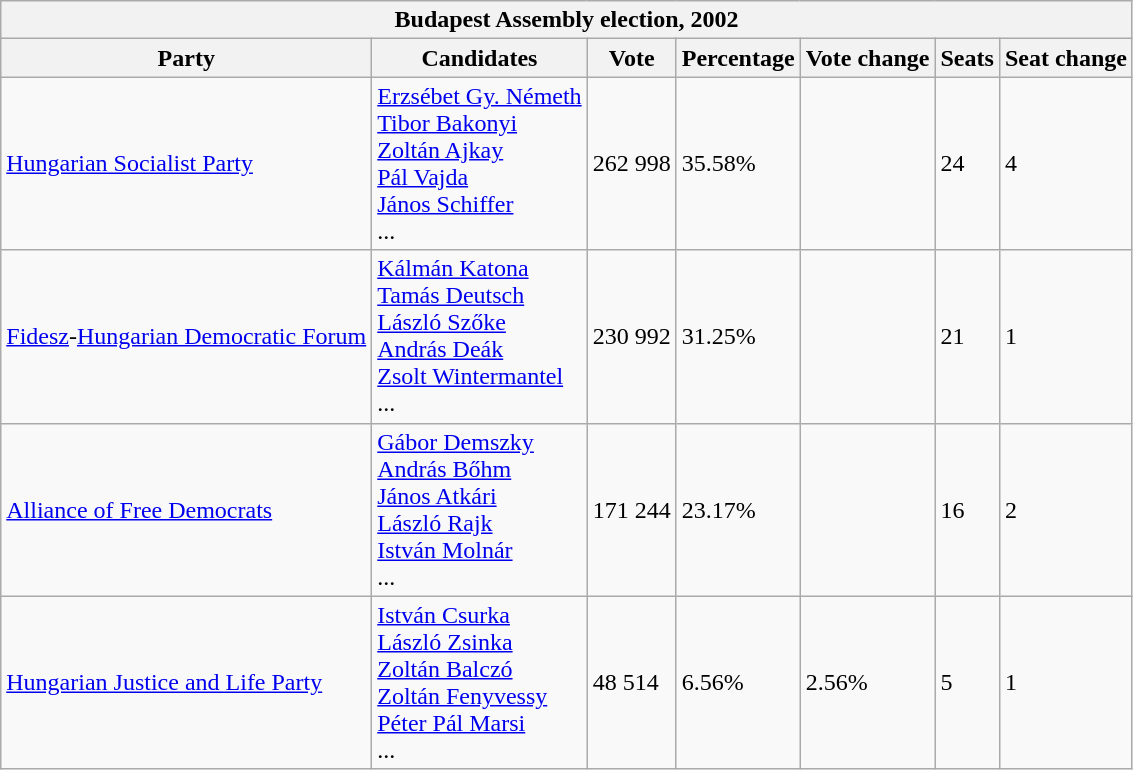<table class="wikitable">
<tr>
<th colspan="7">Budapest Assembly election, 2002</th>
</tr>
<tr>
<th>Party</th>
<th>Candidates</th>
<th>Vote</th>
<th>Percentage</th>
<th>Vote change</th>
<th>Seats</th>
<th>Seat change</th>
</tr>
<tr>
<td><a href='#'>Hungarian Socialist Party</a></td>
<td><a href='#'>Erzsébet Gy. Németh</a><br><a href='#'>Tibor Bakonyi</a><br><a href='#'>Zoltán Ajkay</a><br><a href='#'>Pál Vajda</a><br><a href='#'>János Schiffer</a><br>...</td>
<td>262 998</td>
<td>35.58%</td>
<td></td>
<td>24</td>
<td> 4</td>
</tr>
<tr>
<td><a href='#'>Fidesz</a>-<a href='#'>Hungarian Democratic Forum</a></td>
<td><a href='#'>Kálmán Katona</a><br><a href='#'>Tamás Deutsch</a><br><a href='#'>László Szőke</a><br><a href='#'>András Deák</a><br><a href='#'>Zsolt Wintermantel</a><br>...</td>
<td>230 992</td>
<td>31.25%</td>
<td></td>
<td>21</td>
<td> 1</td>
</tr>
<tr>
<td><a href='#'>Alliance of Free Democrats</a></td>
<td><a href='#'>Gábor Demszky</a><br><a href='#'>András Bőhm</a><br><a href='#'>János Atkári</a><br><a href='#'>László Rajk</a><br><a href='#'>István Molnár</a><br>...</td>
<td>171 244</td>
<td>23.17%</td>
<td></td>
<td>16</td>
<td> 2</td>
</tr>
<tr>
<td><a href='#'>Hungarian Justice and Life Party</a></td>
<td><a href='#'>István Csurka</a><br><a href='#'>László Zsinka</a><br><a href='#'>Zoltán Balczó</a><br><a href='#'>Zoltán Fenyvessy</a><br><a href='#'>Péter Pál Marsi</a><br>...</td>
<td>48 514</td>
<td>6.56%</td>
<td> 2.56%</td>
<td>5</td>
<td> 1</td>
</tr>
</table>
